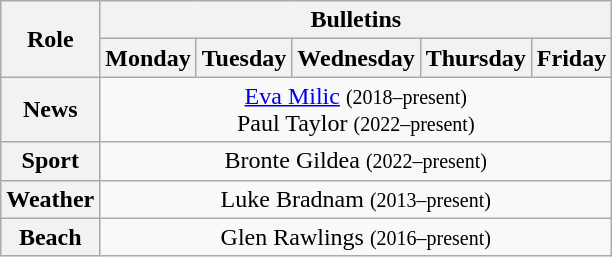<table class="wikitable plainrowheaders" style="text-align:center;">
<tr>
<th rowspan="2" scope="col">Role</th>
<th colspan="5" scope="col">Bulletins</th>
</tr>
<tr>
<th scope="col">Monday</th>
<th scope="col">Tuesday</th>
<th scope="col">Wednesday</th>
<th scope="col">Thursday</th>
<th scope="col">Friday</th>
</tr>
<tr>
<th scope="row">News</th>
<td colspan="5"><a href='#'>Eva Milic</a> <small>(2018–present)</small><br>Paul Taylor <small>(2022–present)</small></td>
</tr>
<tr>
<th scope="row">Sport</th>
<td colspan="5">Bronte Gildea <small>(2022–present)</small></td>
</tr>
<tr>
<th scope="row">Weather</th>
<td colspan="5">Luke Bradnam <small>(2013–present)</small></td>
</tr>
<tr>
<th scope="row">Beach</th>
<td colspan="5">Glen Rawlings <small>(2016–present)</small></td>
</tr>
</table>
